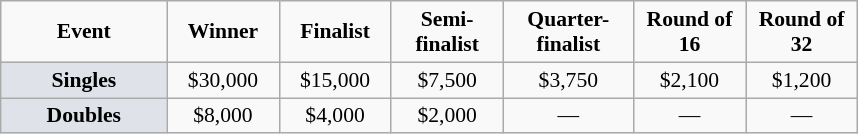<table class="wikitable" style="font-size:90%; text-align:center">
<tr>
<td width="104px"><strong>Event</strong></td>
<td width="68px"><strong>Winner</strong></td>
<td width="68px"><strong>Finalist</strong></td>
<td width="68px"><strong>Semi-finalist</strong></td>
<td width="80px"><strong>Quarter-finalist</strong></td>
<td width="68px"><strong>Round of 16</strong></td>
<td width="68px"><strong>Round of 32</strong></td>
</tr>
<tr>
<td bgcolor="#dfe2e9"><strong>Singles</strong></td>
<td>$30,000</td>
<td>$15,000</td>
<td>$7,500</td>
<td>$3,750</td>
<td>$2,100</td>
<td>$1,200</td>
</tr>
<tr>
<td bgcolor="#dfe2e9"><strong>Doubles</strong></td>
<td>$8,000</td>
<td>$4,000</td>
<td>$2,000</td>
<td>—</td>
<td>—</td>
<td>—</td>
</tr>
</table>
